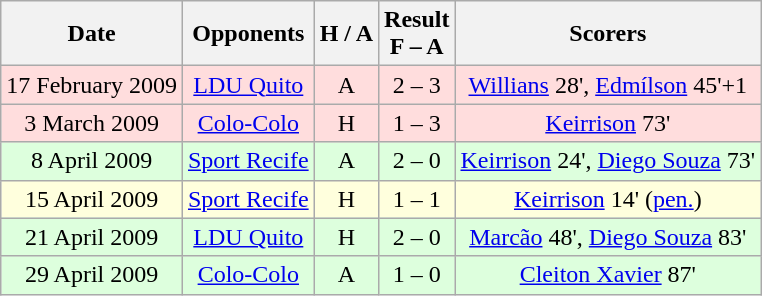<table class="wikitable" style="text-align:center">
<tr>
<th>Date</th>
<th>Opponents</th>
<th>H / A</th>
<th>Result<br>F – A</th>
<th>Scorers</th>
</tr>
<tr bgcolor="#ffdddd">
<td>17 February 2009</td>
<td><a href='#'>LDU Quito</a></td>
<td>A</td>
<td>2 – 3</td>
<td><a href='#'>Willians</a> 28', <a href='#'>Edmílson</a> 45'+1</td>
</tr>
<tr bgcolor="#ffdddd">
<td>3 March 2009</td>
<td><a href='#'>Colo-Colo</a></td>
<td>H</td>
<td>1 – 3</td>
<td><a href='#'>Keirrison</a> 73'</td>
</tr>
<tr bgcolor="#ddffdd">
<td>8 April 2009</td>
<td><a href='#'>Sport Recife</a></td>
<td>A</td>
<td>2 – 0</td>
<td><a href='#'>Keirrison</a> 24', <a href='#'>Diego Souza</a> 73'</td>
</tr>
<tr bgcolor="#ffffdd">
<td>15 April 2009</td>
<td><a href='#'>Sport Recife</a></td>
<td>H</td>
<td>1 – 1</td>
<td><a href='#'>Keirrison</a> 14' (<a href='#'>pen.</a>)</td>
</tr>
<tr bgcolor="#ddffdd">
<td>21 April 2009</td>
<td><a href='#'>LDU Quito</a></td>
<td>H</td>
<td>2 – 0</td>
<td><a href='#'>Marcão</a> 48', <a href='#'>Diego Souza</a> 83'</td>
</tr>
<tr bgcolor="#ddffdd">
<td>29 April 2009</td>
<td><a href='#'>Colo-Colo</a></td>
<td>A</td>
<td>1 – 0</td>
<td><a href='#'>Cleiton Xavier</a> 87'</td>
</tr>
</table>
